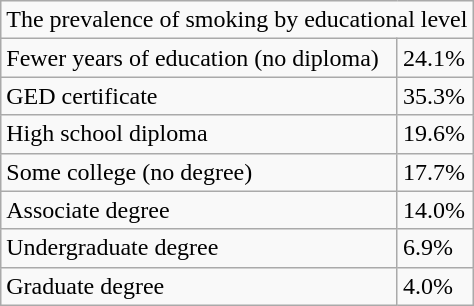<table class="wikitable">
<tr>
<td colspan="2">The prevalence of smoking by educational level</td>
</tr>
<tr>
<td>Fewer years of education (no diploma)</td>
<td>24.1%</td>
</tr>
<tr>
<td>GED certificate</td>
<td>35.3%</td>
</tr>
<tr>
<td>High school diploma</td>
<td>19.6%</td>
</tr>
<tr>
<td>Some college (no degree)</td>
<td>17.7%</td>
</tr>
<tr>
<td>Associate degree</td>
<td>14.0%</td>
</tr>
<tr>
<td>Undergraduate degree</td>
<td>6.9%</td>
</tr>
<tr>
<td>Graduate degree</td>
<td>4.0%</td>
</tr>
</table>
